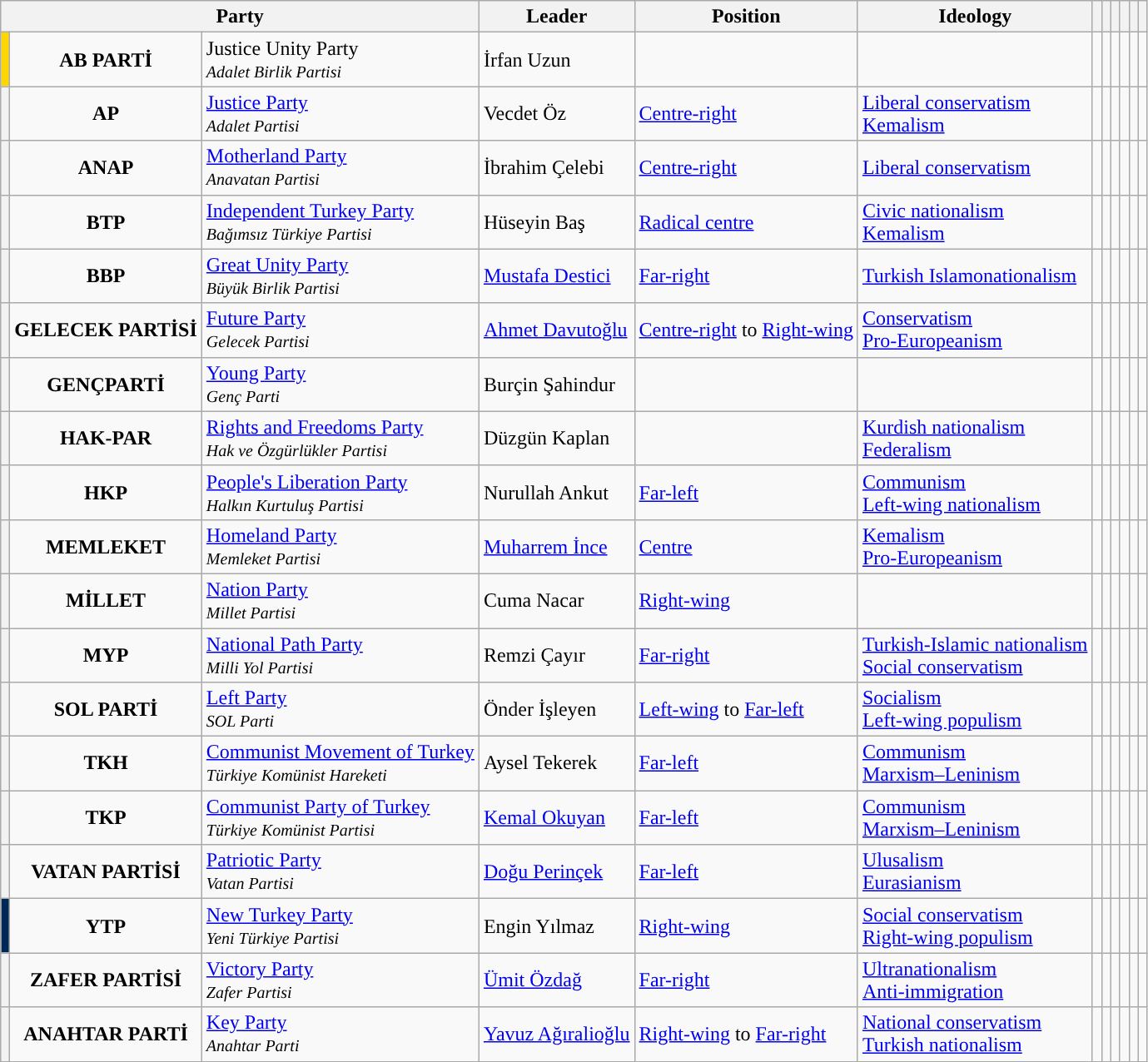<table class="wikitable sortable">
<tr>
<th colspan="3" scope="col">Party</th>
<th>Leader</th>
<th>Position</th>
<th>Ideology</th>
<th></th>
<th></th>
<th></th>
<th></th>
<th></th>
<th></th>
</tr>
<tr>
<th style="background-color:#FFD700"></th>
<td align="center"><strong>AB PARTİ</strong></td>
<td>Justice Unity Party<br><small><em>Adalet Birlik Partisi</em></small></td>
<td>İrfan Uzun</td>
<td></td>
<td></td>
<td></td>
<td></td>
<td></td>
<td></td>
<td></td>
<td></td>
</tr>
<tr>
<th style="background-color:"></th>
<td align="center"><strong>AP</strong></td>
<td><a href='#'>Justice Party</a><br><small><em>Adalet Partisi</em></small></td>
<td>Vecdet Öz</td>
<td><a href='#'>Centre-right</a></td>
<td><a href='#'>Liberal conservatism</a><br><a href='#'>Kemalism</a></td>
<td></td>
<td></td>
<td></td>
<td></td>
<td></td>
<td></td>
</tr>
<tr>
<th style="background-color:"></th>
<td align="center"><strong>ANAP</strong></td>
<td><a href='#'>Motherland Party</a><br><small><em>Anavatan Partisi</em></small></td>
<td>İbrahim Çelebi</td>
<td><a href='#'>Centre-right</a></td>
<td><a href='#'>Liberal conservatism</a></td>
<td></td>
<td></td>
<td></td>
<td></td>
<td></td>
<td></td>
</tr>
<tr>
<th style="background-color:"></th>
<td align="center"><strong>BTP</strong></td>
<td><a href='#'>Independent Turkey Party</a><br><small><em>Bağımsız Türkiye Partisi</em></small></td>
<td>Hüseyin Baş</td>
<td><a href='#'>Radical centre</a></td>
<td><a href='#'>Civic nationalism</a><br><a href='#'>Kemalism</a></td>
<td></td>
<td></td>
<td></td>
<td></td>
<td></td>
<td></td>
</tr>
<tr>
<th style="background-color:"></th>
<td align="center"><strong>BBP</strong></td>
<td><a href='#'>Great Unity Party</a><br><small><em>Büyük Birlik Partisi</em></small></td>
<td><a href='#'>Mustafa Destici</a></td>
<td><a href='#'>Far-right</a></td>
<td><a href='#'>Turkish Islamonationalism</a></td>
<td></td>
<td></td>
<td></td>
<td></td>
<td></td>
<td></td>
</tr>
<tr>
<th style="background-color:"></th>
<td align="center"><strong>GELECEK PARTİSİ</strong></td>
<td><a href='#'>Future Party</a><br><small><em>Gelecek Partisi</em></small></td>
<td><a href='#'>Ahmet Davutoğlu</a></td>
<td><a href='#'>Centre-right</a> to <a href='#'>Right-wing</a></td>
<td><a href='#'>Conservatism</a><br><a href='#'>Pro-Europeanism</a></td>
<td></td>
<td></td>
<td></td>
<td></td>
<td></td>
<td></td>
</tr>
<tr>
<th style="background-color:"></th>
<td align="center"><strong>GENÇPARTİ</strong></td>
<td><a href='#'>Young Party</a><br><small><em>Genç Parti</em></small></td>
<td>Burçin Şahindur</td>
<td></td>
<td></td>
<td></td>
<td></td>
<td></td>
<td></td>
<td></td>
<td></td>
</tr>
<tr>
<th style="background-color:"></th>
<td align="center"><strong>HAK-PAR</strong></td>
<td><a href='#'>Rights and Freedoms Party</a><br><small><em>Hak ve Özgürlükler Partisi</em></small></td>
<td>Düzgün Kaplan</td>
<td></td>
<td><a href='#'>Kurdish nationalism</a><br><a href='#'>Federalism</a></td>
<td></td>
<td></td>
<td></td>
<td></td>
<td></td>
<td></td>
</tr>
<tr>
<th style="background-color:"></th>
<td align="center"><strong>HKP</strong></td>
<td><a href='#'>People's Liberation Party</a><br><small><em>Halkın Kurtuluş Partisi</em></small></td>
<td>Nurullah Ankut</td>
<td><a href='#'>Far-left</a></td>
<td><a href='#'>Communism</a><br><a href='#'>Left-wing nationalism</a></td>
<td></td>
<td></td>
<td></td>
<td></td>
<td></td>
<td></td>
</tr>
<tr>
<th style="background-color:"></th>
<td align="center"><strong>MEMLEKET</strong></td>
<td><a href='#'>Homeland Party</a> <br><small><em>Memleket Partisi</em></small></td>
<td><a href='#'>Muharrem İnce</a></td>
<td><a href='#'>Centre</a></td>
<td><a href='#'>Kemalism</a><br><a href='#'>Pro-Europeanism</a></td>
<td></td>
<td></td>
<td></td>
<td></td>
<td></td>
<td></td>
</tr>
<tr>
<th style="background-color:"></th>
<td align="center"><strong>MİLLET</strong></td>
<td><a href='#'>Nation Party</a><br><small><em>Millet Partisi</em></small></td>
<td>Cuma Nacar</td>
<td><a href='#'>Right-wing</a></td>
<td></td>
<td></td>
<td></td>
<td></td>
<td></td>
<td></td>
<td></td>
</tr>
<tr>
<th style="background-color:"></th>
<td align="center"><strong>MYP</strong></td>
<td><a href='#'>National Path Party</a><br><small><em>Milli Yol Partisi</em></small></td>
<td>Remzi Çayır</td>
<td><a href='#'>Far-right</a></td>
<td><a href='#'>Turkish-Islamic nationalism</a><br><a href='#'>Social conservatism</a></td>
<td></td>
<td></td>
<td></td>
<td></td>
<td></td>
<td></td>
</tr>
<tr>
<th style="background-color:"></th>
<td align="center"><strong>SOL PARTİ</strong></td>
<td><a href='#'>Left Party</a><br><small><em>SOL Parti</em></small></td>
<td>Önder İşleyen</td>
<td><a href='#'>Left-wing</a> to <a href='#'>Far-left</a></td>
<td><a href='#'>Socialism</a><br><a href='#'>Left-wing populism</a></td>
<td></td>
<td></td>
<td></td>
<td></td>
<td></td>
<td></td>
</tr>
<tr>
<th style="background-color:"></th>
<td align="center"><strong>TKH</strong></td>
<td><a href='#'>Communist Movement of Turkey</a><br><small><em>Türkiye Komünist Hareketi</em></small></td>
<td>Aysel Tekerek</td>
<td><a href='#'>Far-left</a></td>
<td><a href='#'>Communism</a><br><a href='#'>Marxism–Leninism</a></td>
<td></td>
<td></td>
<td></td>
<td></td>
<td></td>
<td></td>
</tr>
<tr>
<th style="background-color:"></th>
<td align="center"><strong>TKP</strong></td>
<td><a href='#'>Communist Party of Turkey</a><br><small><em>Türkiye Komünist Partisi</em></small></td>
<td><a href='#'>Kemal Okuyan</a></td>
<td><a href='#'>Far-left</a></td>
<td><a href='#'>Communism</a><br><a href='#'>Marxism–Leninism</a></td>
<td></td>
<td></td>
<td></td>
<td></td>
<td></td>
<td></td>
</tr>
<tr>
<th style="background-color:"></th>
<td align="center"><strong>VATAN PARTİSİ</strong></td>
<td><a href='#'>Patriotic Party</a><br><small><em>Vatan Partisi</em></small></td>
<td><a href='#'>Doğu Perinçek</a></td>
<td><a href='#'>Far-left</a></td>
<td><a href='#'>Ulusalism</a><br><a href='#'>Eurasianism</a></td>
<td></td>
<td></td>
<td></td>
<td></td>
<td></td>
<td></td>
</tr>
<tr>
<th style="background-color:#002856"></th>
<td align="center"><strong>YTP</strong></td>
<td><a href='#'>New Turkey Party</a><br><small><em>Yeni Türkiye Partisi</em></small></td>
<td>Engin Yılmaz</td>
<td><a href='#'>Right-wing</a></td>
<td><a href='#'>Social conservatism</a><br><a href='#'>Right-wing populism</a></td>
<td></td>
<td></td>
<td></td>
<td></td>
<td></td>
<td></td>
</tr>
<tr>
<th style="background-color:"></th>
<td align="center"><strong>ZAFER PARTİSİ</strong></td>
<td><a href='#'>Victory Party</a><br><small><em>Zafer Partisi</em></small></td>
<td><a href='#'>Ümit Özdağ</a></td>
<td><a href='#'>Far-right</a></td>
<td><a href='#'>Ultranationalism</a><br><a href='#'>Anti-immigration</a></td>
<td></td>
<td></td>
<td></td>
<td></td>
<td></td>
<td></td>
</tr>
<tr>
<th style="background-color:"></th>
<td align="center"><strong>ANAHTAR PARTİ</strong></td>
<td><a href='#'>Key Party</a><br><small><em>Anahtar Parti</em></small></td>
<td><a href='#'>Yavuz Ağıralioğlu</a></td>
<td><a href='#'>Right-wing</a> to <a href='#'>Far-right</a></td>
<td><a href='#'>National conservatism</a><br><a href='#'>Turkish nationalism</a></td>
<td></td>
<td></td>
<td></td>
<td></td>
<td></td>
<td></td>
</tr>
</table>
